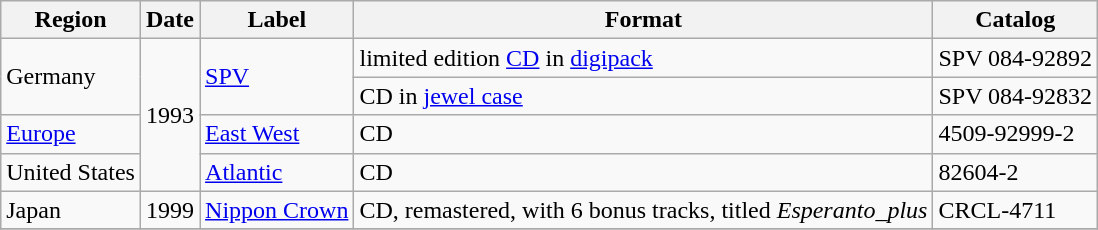<table class="wikitable">
<tr>
<th>Region</th>
<th>Date</th>
<th>Label</th>
<th>Format</th>
<th>Catalog</th>
</tr>
<tr>
<td rowspan="2">Germany</td>
<td rowspan="4">1993</td>
<td rowspan="2"><a href='#'>SPV</a></td>
<td>limited edition <a href='#'>CD</a> in <a href='#'>digipack</a></td>
<td>SPV 084-92892</td>
</tr>
<tr>
<td>CD in <a href='#'>jewel case</a></td>
<td>SPV 084-92832</td>
</tr>
<tr>
<td><a href='#'>Europe</a></td>
<td><a href='#'>East West</a></td>
<td>CD</td>
<td>4509-92999-2</td>
</tr>
<tr>
<td>United States</td>
<td><a href='#'>Atlantic</a></td>
<td>CD</td>
<td>82604-2</td>
</tr>
<tr>
<td>Japan</td>
<td>1999</td>
<td><a href='#'>Nippon Crown</a></td>
<td>CD, remastered, with 6 bonus tracks, titled <em>Esperanto_plus</em></td>
<td>CRCL-4711</td>
</tr>
<tr>
</tr>
</table>
